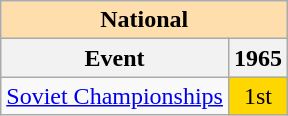<table class="wikitable" style="text-align:center">
<tr>
<th style="background-color: #ffdead; " colspan=2 align=center>National</th>
</tr>
<tr>
<th>Event</th>
<th>1965</th>
</tr>
<tr>
<td align=left><a href='#'>Soviet Championships</a></td>
<td bgcolor=gold>1st</td>
</tr>
</table>
